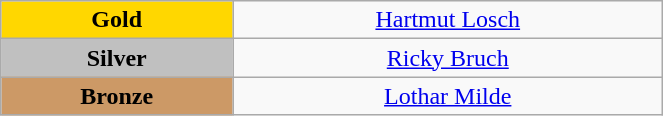<table class="wikitable" style="text-align:center; " width="35%">
<tr>
<td bgcolor="gold"><strong>Gold</strong></td>
<td><a href='#'>Hartmut Losch</a><br>  <small><em></em></small></td>
</tr>
<tr>
<td bgcolor="silver"><strong>Silver</strong></td>
<td><a href='#'>Ricky Bruch</a><br>  <small><em></em></small></td>
</tr>
<tr>
<td bgcolor="CC9966"><strong>Bronze</strong></td>
<td><a href='#'>Lothar Milde</a><br>  <small><em></em></small></td>
</tr>
</table>
